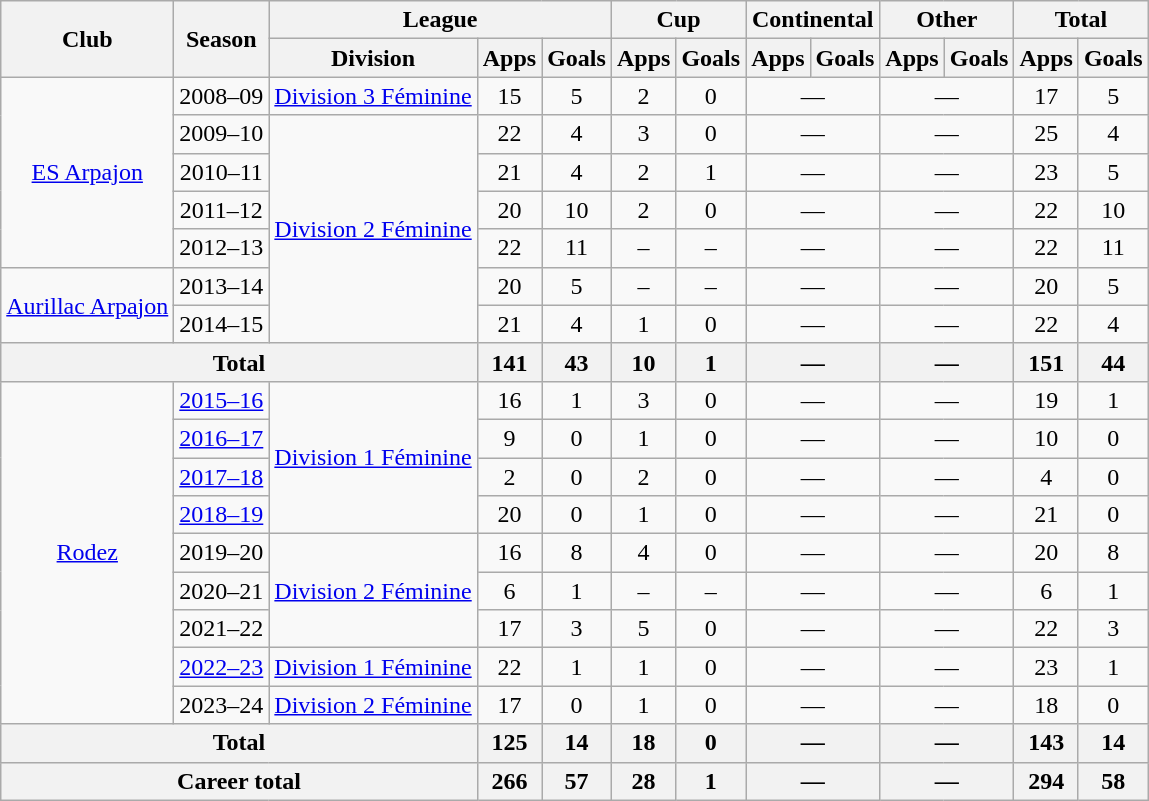<table class="wikitable" style="text-align: center;">
<tr>
<th rowspan="2">Club</th>
<th rowspan="2">Season</th>
<th colspan="3">League</th>
<th colspan="2">Cup</th>
<th colspan="2">Continental</th>
<th colspan="2">Other</th>
<th colspan="2">Total</th>
</tr>
<tr>
<th>Division</th>
<th>Apps</th>
<th>Goals</th>
<th>Apps</th>
<th>Goals</th>
<th>Apps</th>
<th>Goals</th>
<th>Apps</th>
<th>Goals</th>
<th>Apps</th>
<th>Goals</th>
</tr>
<tr>
<td rowspan="5"><a href='#'>ES Arpajon</a></td>
<td>2008–09</td>
<td><a href='#'>Division 3 Féminine</a></td>
<td>15</td>
<td>5</td>
<td>2</td>
<td>0</td>
<td colspan="2">—</td>
<td colspan="2">—</td>
<td>17</td>
<td>5</td>
</tr>
<tr>
<td>2009–10</td>
<td rowspan="6"><a href='#'>Division 2 Féminine</a></td>
<td>22</td>
<td>4</td>
<td>3</td>
<td>0</td>
<td colspan="2">—</td>
<td colspan="2">—</td>
<td>25</td>
<td>4</td>
</tr>
<tr>
<td>2010–11</td>
<td>21</td>
<td>4</td>
<td>2</td>
<td>1</td>
<td colspan="2">—</td>
<td colspan="2">—</td>
<td>23</td>
<td>5</td>
</tr>
<tr>
<td>2011–12</td>
<td>20</td>
<td>10</td>
<td>2</td>
<td>0</td>
<td colspan="2">—</td>
<td colspan="2">—</td>
<td>22</td>
<td>10</td>
</tr>
<tr>
<td>2012–13</td>
<td>22</td>
<td>11</td>
<td>–</td>
<td>–</td>
<td colspan="2">—</td>
<td colspan="2">—</td>
<td>22</td>
<td>11</td>
</tr>
<tr>
<td rowspan="2"><a href='#'>Aurillac Arpajon</a></td>
<td>2013–14</td>
<td>20</td>
<td>5</td>
<td>–</td>
<td>–</td>
<td colspan="2">—</td>
<td colspan="2">—</td>
<td>20</td>
<td>5</td>
</tr>
<tr>
<td>2014–15</td>
<td>21</td>
<td>4</td>
<td>1</td>
<td>0</td>
<td colspan="2">—</td>
<td colspan="2">—</td>
<td>22</td>
<td>4</td>
</tr>
<tr>
<th colspan="3">Total</th>
<th>141</th>
<th>43</th>
<th>10</th>
<th>1</th>
<th colspan="2">—</th>
<th colspan="2">—</th>
<th>151</th>
<th>44</th>
</tr>
<tr>
<td rowspan="9"><a href='#'>Rodez</a></td>
<td><a href='#'>2015–16</a></td>
<td rowspan="4"><a href='#'>Division 1 Féminine</a></td>
<td>16</td>
<td>1</td>
<td>3</td>
<td>0</td>
<td colspan="2">—</td>
<td colspan="2">—</td>
<td>19</td>
<td>1</td>
</tr>
<tr>
<td><a href='#'>2016–17</a></td>
<td>9</td>
<td>0</td>
<td>1</td>
<td>0</td>
<td colspan="2">—</td>
<td colspan="2">—</td>
<td>10</td>
<td>0</td>
</tr>
<tr>
<td><a href='#'>2017–18</a></td>
<td>2</td>
<td>0</td>
<td>2</td>
<td>0</td>
<td colspan="2">—</td>
<td colspan="2">—</td>
<td>4</td>
<td>0</td>
</tr>
<tr>
<td><a href='#'>2018–19</a></td>
<td>20</td>
<td>0</td>
<td>1</td>
<td>0</td>
<td colspan="2">—</td>
<td colspan="2">—</td>
<td>21</td>
<td>0</td>
</tr>
<tr>
<td>2019–20</td>
<td rowspan="3"><a href='#'>Division 2 Féminine</a></td>
<td>16</td>
<td>8</td>
<td>4</td>
<td>0</td>
<td colspan="2">—</td>
<td colspan="2">—</td>
<td>20</td>
<td>8</td>
</tr>
<tr>
<td>2020–21</td>
<td>6</td>
<td>1</td>
<td>–</td>
<td>–</td>
<td colspan="2">—</td>
<td colspan="2">—</td>
<td>6</td>
<td>1</td>
</tr>
<tr>
<td>2021–22</td>
<td>17</td>
<td>3</td>
<td>5</td>
<td>0</td>
<td colspan="2">—</td>
<td colspan="2">—</td>
<td>22</td>
<td>3</td>
</tr>
<tr>
<td><a href='#'>2022–23</a></td>
<td rowspan="1"><a href='#'>Division 1 Féminine</a></td>
<td>22</td>
<td>1</td>
<td>1</td>
<td>0</td>
<td colspan="2">—</td>
<td colspan="2">—</td>
<td>23</td>
<td>1</td>
</tr>
<tr>
<td>2023–24</td>
<td rowspan="1"><a href='#'>Division 2 Féminine</a></td>
<td>17</td>
<td>0</td>
<td>1</td>
<td>0</td>
<td colspan="2">—</td>
<td colspan="2">—</td>
<td>18</td>
<td>0</td>
</tr>
<tr>
<th colspan="3">Total</th>
<th>125</th>
<th>14</th>
<th>18</th>
<th>0</th>
<th colspan="2">—</th>
<th colspan="2">—</th>
<th>143</th>
<th>14</th>
</tr>
<tr>
<th colspan="3">Career total</th>
<th>266</th>
<th>57</th>
<th>28</th>
<th>1</th>
<th colspan="2">—</th>
<th colspan="2">—</th>
<th>294</th>
<th>58</th>
</tr>
</table>
